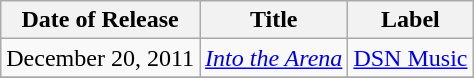<table class="wikitable">
<tr>
<th>Date of Release</th>
<th>Title</th>
<th>Label</th>
</tr>
<tr>
<td>December 20, 2011</td>
<td><em><a href='#'>Into the Arena</a></em></td>
<td><a href='#'>DSN Music</a></td>
</tr>
<tr>
</tr>
</table>
